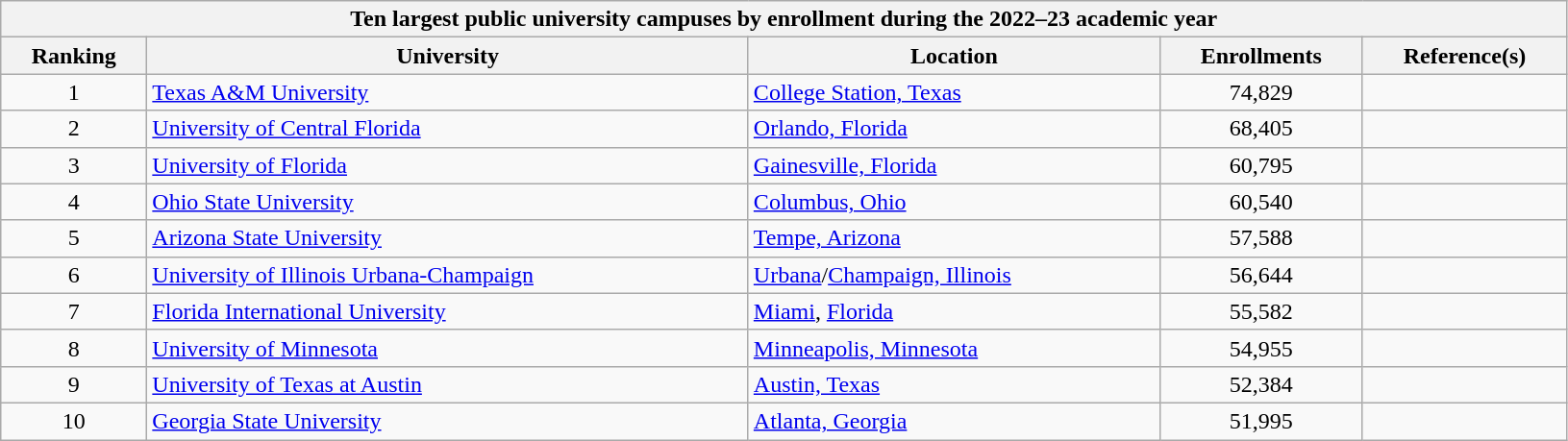<table class="wikitable sortable" style="width:85%; width:86%">
<tr valign="top">
<th colspan="5"><strong>Ten largest public university campuses by enrollment during the 2022–23 academic year</strong></th>
</tr>
<tr valign="top">
<th>Ranking</th>
<th>University</th>
<th>Location</th>
<th>Enrollments</th>
<th class="unsortable">Reference(s)</th>
</tr>
<tr valign="top">
<td align="center">1</td>
<td><a href='#'>Texas A&M University</a></td>
<td><a href='#'>College Station, Texas</a></td>
<td align="center">74,829</td>
<td align="center"></td>
</tr>
<tr valign="top">
<td align="center">2</td>
<td><a href='#'>University of Central Florida</a></td>
<td><a href='#'>Orlando, Florida</a></td>
<td align="center">68,405</td>
<td align="center"></td>
</tr>
<tr valign="top">
<td align="center">3</td>
<td><a href='#'>University of Florida</a></td>
<td><a href='#'>Gainesville, Florida</a></td>
<td align="center">60,795</td>
<td align="center"></td>
</tr>
<tr valign="top">
<td align="center">4</td>
<td><a href='#'>Ohio State University</a></td>
<td><a href='#'>Columbus, Ohio</a></td>
<td align="center">60,540</td>
<td align="center"></td>
</tr>
<tr valign="top">
<td align="center">5</td>
<td><a href='#'>Arizona State University</a></td>
<td><a href='#'>Tempe, Arizona</a></td>
<td align="center">57,588</td>
<td align="center"></td>
</tr>
<tr valign="top">
<td align="center">6</td>
<td><a href='#'>University of Illinois Urbana-Champaign</a></td>
<td><a href='#'>Urbana</a>/<a href='#'>Champaign, Illinois</a></td>
<td align="center">56,644</td>
<td align="center"></td>
</tr>
<tr valign="top">
<td align="center">7</td>
<td><a href='#'>Florida International University</a></td>
<td><a href='#'>Miami</a>, <a href='#'>Florida</a></td>
<td align="center">55,582</td>
<td align="center"></td>
</tr>
<tr valign="top">
<td align="center">8</td>
<td><a href='#'>University of Minnesota</a></td>
<td><a href='#'>Minneapolis, Minnesota</a></td>
<td align="center">54,955</td>
<td align="center"></td>
</tr>
<tr valign="top">
<td align="center">9</td>
<td><a href='#'>University of Texas at Austin</a></td>
<td><a href='#'>Austin, Texas</a></td>
<td align="center">52,384</td>
<td align="center"></td>
</tr>
<tr valign="top">
<td align="center">10</td>
<td><a href='#'>Georgia State University</a></td>
<td><a href='#'>Atlanta, Georgia</a></td>
<td align="center">51,995</td>
<td align="center"><br></td>
</tr>
</table>
